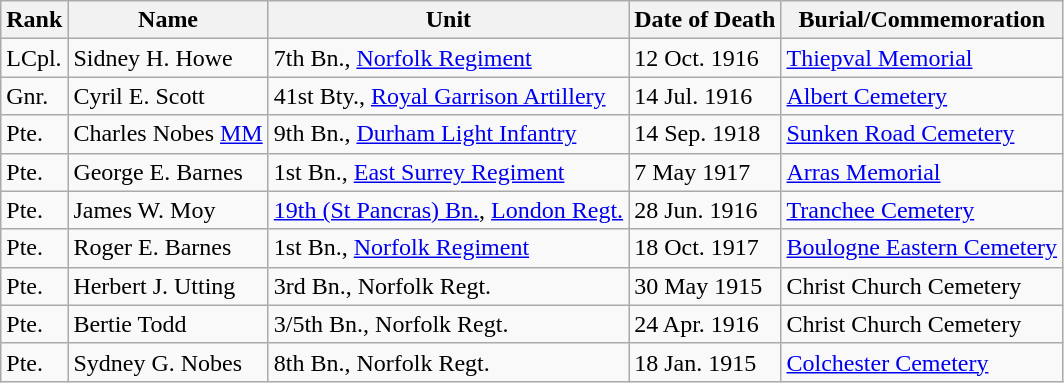<table class="wikitable">
<tr>
<th>Rank</th>
<th>Name</th>
<th>Unit</th>
<th>Date of Death</th>
<th>Burial/Commemoration</th>
</tr>
<tr>
<td>LCpl.</td>
<td>Sidney H. Howe</td>
<td>7th Bn., <a href='#'>Norfolk Regiment</a></td>
<td>12 Oct. 1916</td>
<td><a href='#'>Thiepval Memorial</a></td>
</tr>
<tr>
<td>Gnr.</td>
<td>Cyril E. Scott</td>
<td>41st Bty., <a href='#'>Royal Garrison Artillery</a></td>
<td>14 Jul. 1916</td>
<td><a href='#'>Albert Cemetery</a></td>
</tr>
<tr>
<td>Pte.</td>
<td>Charles Nobes <a href='#'>MM</a></td>
<td>9th Bn., <a href='#'>Durham Light Infantry</a></td>
<td>14 Sep. 1918</td>
<td><a href='#'>Sunken Road Cemetery</a></td>
</tr>
<tr>
<td>Pte.</td>
<td>George E. Barnes</td>
<td>1st Bn., <a href='#'>East Surrey Regiment</a></td>
<td>7 May 1917</td>
<td><a href='#'>Arras Memorial</a></td>
</tr>
<tr>
<td>Pte.</td>
<td>James W. Moy</td>
<td><a href='#'>19th (St Pancras) Bn.</a>, <a href='#'>London Regt.</a></td>
<td>28 Jun. 1916</td>
<td><a href='#'>Tranchee Cemetery</a></td>
</tr>
<tr>
<td>Pte.</td>
<td>Roger E. Barnes</td>
<td>1st Bn., <a href='#'>Norfolk Regiment</a></td>
<td>18 Oct. 1917</td>
<td><a href='#'>Boulogne Eastern Cemetery</a></td>
</tr>
<tr>
<td>Pte.</td>
<td>Herbert J. Utting</td>
<td>3rd Bn., Norfolk Regt.</td>
<td>30 May 1915</td>
<td>Christ Church Cemetery</td>
</tr>
<tr>
<td>Pte.</td>
<td>Bertie Todd</td>
<td>3/5th Bn., Norfolk Regt.</td>
<td>24 Apr. 1916</td>
<td>Christ Church Cemetery</td>
</tr>
<tr>
<td>Pte.</td>
<td>Sydney G. Nobes</td>
<td>8th Bn., Norfolk Regt.</td>
<td>18 Jan. 1915</td>
<td><a href='#'>Colchester Cemetery</a></td>
</tr>
</table>
